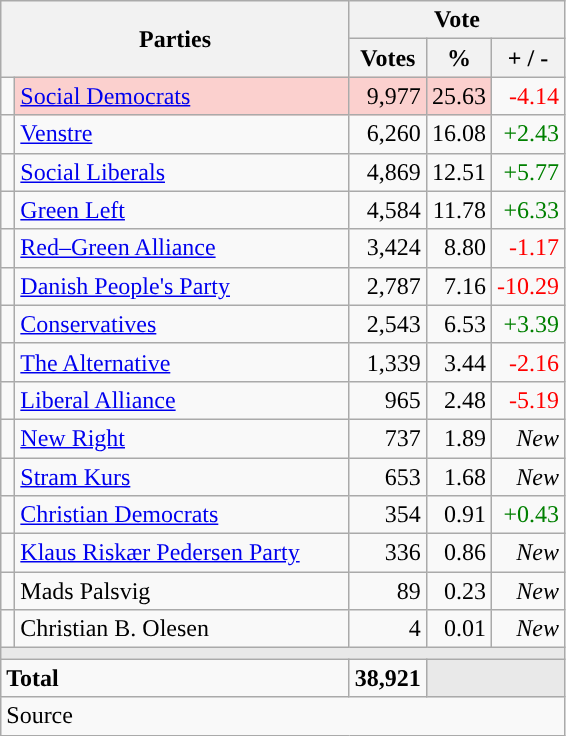<table class="wikitable" style="text-align:right;">
<tr>
<th style="text-align:centre;" rowspan="2" colspan="2" width="225">Parties</th>
<th colspan="3">Vote</th>
</tr>
<tr>
<th width="15">Votes</th>
<th width="15">%</th>
<th width="15">+ / -</th>
</tr>
<tr>
<td width="2" style="color:inherit;background:"></td>
<td bgcolor=#fbd0ce  align="left"><a href='#'>Social Democrats</a></td>
<td bgcolor=#fbd0ce>9,977</td>
<td bgcolor=#fbd0ce>25.63</td>
<td style=color:red;>-4.14</td>
</tr>
<tr>
<td width="2" style="color:inherit;background:"></td>
<td align="left"><a href='#'>Venstre</a></td>
<td>6,260</td>
<td>16.08</td>
<td style=color:green;>+2.43</td>
</tr>
<tr>
<td width="2" style="color:inherit;background:"></td>
<td align="left"><a href='#'>Social Liberals</a></td>
<td>4,869</td>
<td>12.51</td>
<td style=color:green;>+5.77</td>
</tr>
<tr>
<td width="2" style="color:inherit;background:"></td>
<td align="left"><a href='#'>Green Left</a></td>
<td>4,584</td>
<td>11.78</td>
<td style=color:green;>+6.33</td>
</tr>
<tr>
<td width="2" style="color:inherit;background:"></td>
<td align="left"><a href='#'>Red–Green Alliance</a></td>
<td>3,424</td>
<td>8.80</td>
<td style=color:red;>-1.17</td>
</tr>
<tr>
<td width="2" style="color:inherit;background:"></td>
<td align="left"><a href='#'>Danish People's Party</a></td>
<td>2,787</td>
<td>7.16</td>
<td style=color:red;>-10.29</td>
</tr>
<tr>
<td width="2" style="color:inherit;background:"></td>
<td align="left"><a href='#'>Conservatives</a></td>
<td>2,543</td>
<td>6.53</td>
<td style=color:green;>+3.39</td>
</tr>
<tr>
<td width="2" style="color:inherit;background:"></td>
<td align="left"><a href='#'>The Alternative</a></td>
<td>1,339</td>
<td>3.44</td>
<td style=color:red;>-2.16</td>
</tr>
<tr>
<td width="2" style="color:inherit;background:"></td>
<td align="left"><a href='#'>Liberal Alliance</a></td>
<td>965</td>
<td>2.48</td>
<td style=color:red;>-5.19</td>
</tr>
<tr>
<td width="2" style="color:inherit;background:"></td>
<td align="left"><a href='#'>New Right</a></td>
<td>737</td>
<td>1.89</td>
<td><em>New</em></td>
</tr>
<tr>
<td width="2" style="color:inherit;background:"></td>
<td align="left"><a href='#'>Stram Kurs</a></td>
<td>653</td>
<td>1.68</td>
<td><em>New</em></td>
</tr>
<tr>
<td width="2" style="color:inherit;background:"></td>
<td align="left"><a href='#'>Christian Democrats</a></td>
<td>354</td>
<td>0.91</td>
<td style=color:green;>+0.43</td>
</tr>
<tr>
<td width="2" style="color:inherit;background:"></td>
<td align="left"><a href='#'>Klaus Riskær Pedersen Party</a></td>
<td>336</td>
<td>0.86</td>
<td><em>New</em></td>
</tr>
<tr>
<td width="2" style="color:inherit;background:"></td>
<td align="left">Mads Palsvig</td>
<td>89</td>
<td>0.23</td>
<td><em>New</em></td>
</tr>
<tr>
<td width="2" style="color:inherit;background:"></td>
<td align="left">Christian B. Olesen</td>
<td>4</td>
<td>0.01</td>
<td><em>New</em></td>
</tr>
<tr>
<td colspan="7" bgcolor="#E9E9E9"></td>
</tr>
<tr>
<td align="left" colspan="2"><strong>Total</strong></td>
<td><strong>38,921</strong></td>
<td bgcolor="#E9E9E9" colspan="2"></td>
</tr>
<tr>
<td align="left" colspan="6">Source</td>
</tr>
</table>
